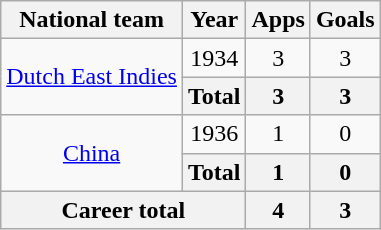<table class=wikitable style=text-align:center>
<tr>
<th>National team</th>
<th>Year</th>
<th>Apps</th>
<th>Goals</th>
</tr>
<tr>
<td rowspan="2"><a href='#'>Dutch East Indies</a></td>
<td>1934</td>
<td>3</td>
<td>3</td>
</tr>
<tr>
<th>Total</th>
<th>3</th>
<th>3</th>
</tr>
<tr>
<td rowspan="2"><a href='#'>China</a></td>
<td>1936</td>
<td>1</td>
<td>0</td>
</tr>
<tr>
<th>Total</th>
<th>1</th>
<th>0</th>
</tr>
<tr>
<th colspan="2">Career total</th>
<th>4</th>
<th>3</th>
</tr>
</table>
